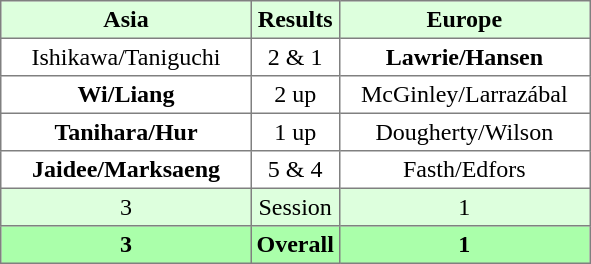<table border="1" cellpadding="3" style="border-collapse:collapse; text-align:center;">
<tr style="background:#ddffdd;">
<th width=160>Asia</th>
<th>Results</th>
<th width=160>Europe</th>
</tr>
<tr>
<td>Ishikawa/Taniguchi</td>
<td>2 & 1</td>
<td><strong>Lawrie/Hansen</strong></td>
</tr>
<tr>
<td><strong>Wi/Liang</strong></td>
<td>2 up</td>
<td>McGinley/Larrazábal</td>
</tr>
<tr>
<td><strong>Tanihara/Hur</strong></td>
<td>1 up</td>
<td>Dougherty/Wilson</td>
</tr>
<tr>
<td><strong>Jaidee/Marksaeng</strong></td>
<td>5 & 4</td>
<td>Fasth/Edfors</td>
</tr>
<tr style="background:#ddffdd;">
<td>3</td>
<td>Session</td>
<td>1</td>
</tr>
<tr style="background:#aaffaa;">
<th>3</th>
<th>Overall</th>
<th>1</th>
</tr>
</table>
